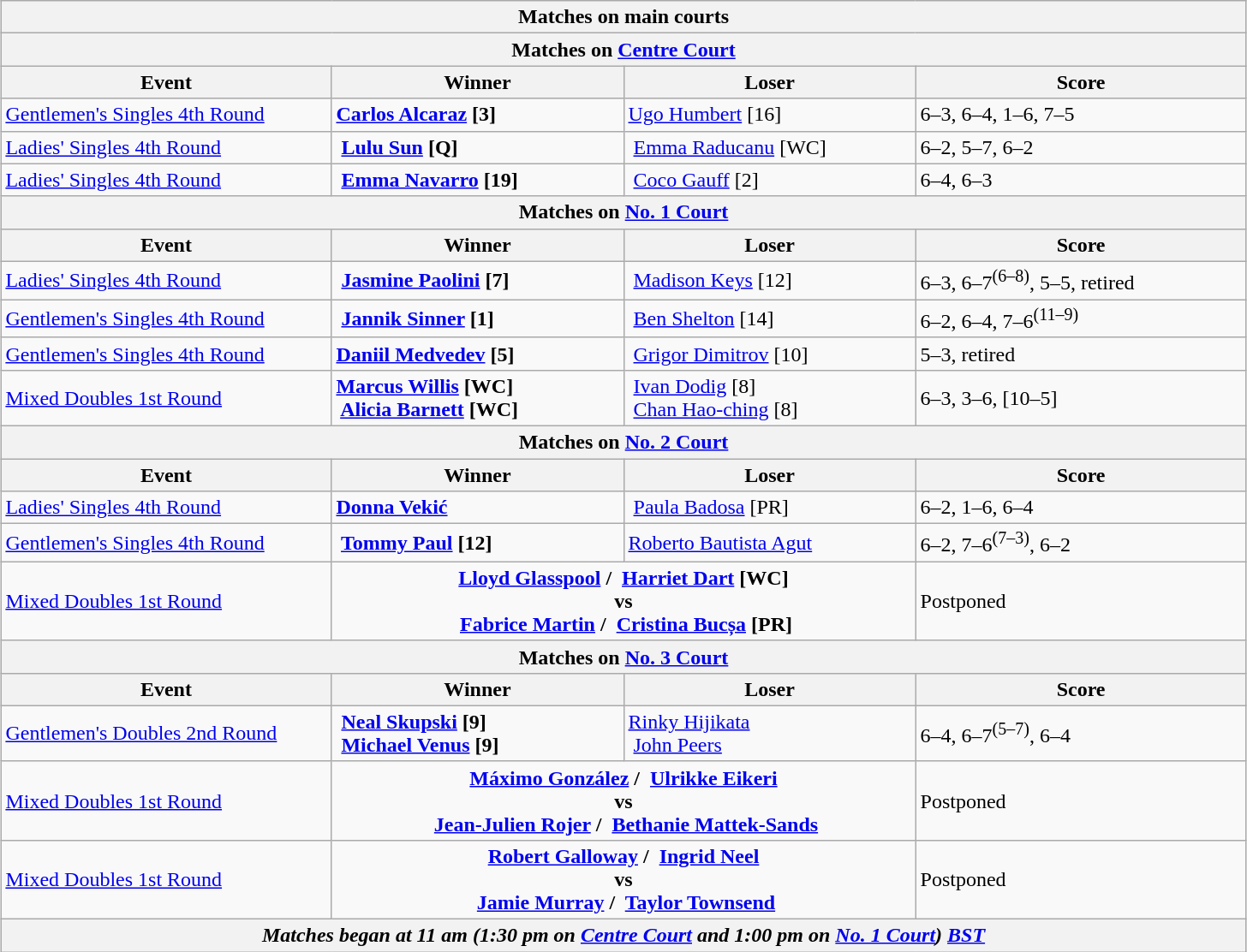<table class="wikitable collapsible uncollapsed" style="margin:auto;">
<tr>
<th colspan="4" style="white-space:nowrap;">Matches on main courts</th>
</tr>
<tr>
<th colspan="4">Matches on <a href='#'>Centre Court</a></th>
</tr>
<tr>
<th width="250">Event</th>
<th width="220">Winner</th>
<th width="220">Loser</th>
<th width="250">Score</th>
</tr>
<tr>
<td><a href='#'>Gentlemen's Singles 4th Round</a></td>
<td><strong> <a href='#'>Carlos Alcaraz</a> [3]</strong></td>
<td> <a href='#'>Ugo Humbert</a> [16]</td>
<td>6–3, 6–4, 1–6, 7–5</td>
</tr>
<tr>
<td><a href='#'>Ladies' Singles 4th Round</a></td>
<td><strong> <a href='#'>Lulu Sun</a> [Q]</strong></td>
<td> <a href='#'>Emma Raducanu</a> [WC]</td>
<td>6–2, 5–7, 6–2</td>
</tr>
<tr>
<td><a href='#'>Ladies' Singles 4th Round</a></td>
<td><strong> <a href='#'>Emma Navarro</a> [19]</strong></td>
<td> <a href='#'>Coco Gauff</a> [2]</td>
<td>6–4, 6–3</td>
</tr>
<tr>
<th colspan="4">Matches on <a href='#'>No. 1 Court</a></th>
</tr>
<tr>
<th width="220">Event</th>
<th width="220">Winner</th>
<th width="220">Loser</th>
<th width="250">Score</th>
</tr>
<tr>
<td><a href='#'>Ladies' Singles 4th Round</a></td>
<td><strong> <a href='#'>Jasmine Paolini</a> [7]</strong></td>
<td> <a href='#'>Madison Keys</a> [12]</td>
<td>6–3, 6–7<sup>(6–8)</sup>, 5–5, retired</td>
</tr>
<tr>
<td><a href='#'>Gentlemen's Singles 4th Round</a></td>
<td><strong> <a href='#'>Jannik Sinner</a> [1]</strong></td>
<td> <a href='#'>Ben Shelton</a> [14]</td>
<td>6–2, 6–4, 7–6<sup>(11–9)</sup></td>
</tr>
<tr>
<td><a href='#'>Gentlemen's Singles 4th Round</a></td>
<td><strong> <a href='#'>Daniil Medvedev</a> [5]</strong></td>
<td> <a href='#'>Grigor Dimitrov</a> [10]</td>
<td>5–3, retired</td>
</tr>
<tr>
<td><a href='#'>Mixed Doubles 1st Round</a></td>
<td><strong> <a href='#'>Marcus Willis</a> [WC]<br>  <a href='#'>Alicia Barnett</a> [WC]</strong></td>
<td> <a href='#'>Ivan Dodig</a> [8]<br>  <a href='#'>Chan Hao-ching</a> [8]</td>
<td>6–3, 3–6, [10–5]</td>
</tr>
<tr>
<th colspan="4">Matches on <a href='#'>No. 2 Court</a></th>
</tr>
<tr>
<th width="250">Event</th>
<th width="220">Winner</th>
<th width="220">Loser</th>
<th width="220">Score</th>
</tr>
<tr>
<td><a href='#'>Ladies' Singles 4th Round</a></td>
<td><strong> <a href='#'>Donna Vekić</a></strong></td>
<td> <a href='#'>Paula Badosa</a> [PR]</td>
<td>6–2, 1–6, 6–4</td>
</tr>
<tr>
<td><a href='#'>Gentlemen's Singles 4th Round</a></td>
<td><strong> <a href='#'>Tommy Paul</a> [12]</strong></td>
<td> <a href='#'>Roberto Bautista Agut</a></td>
<td>6–2, 7–6<sup>(7–3)</sup>, 6–2</td>
</tr>
<tr>
<td><a href='#'>Mixed Doubles 1st Round</a></td>
<td colspan="2" align="center"><strong> <a href='#'>Lloyd Glasspool</a> /  <a href='#'>Harriet Dart</a> [WC] <br>vs<br>  <a href='#'>Fabrice Martin</a> /  <a href='#'>Cristina Bucșa</a> [PR]</strong></td>
<td>Postponed</td>
</tr>
<tr>
<th colspan="4">Matches on <a href='#'>No. 3 Court</a></th>
</tr>
<tr>
<th width="250">Event</th>
<th width="220">Winner</th>
<th width="220">Loser</th>
<th width="220">Score</th>
</tr>
<tr>
<td><a href='#'>Gentlemen's Doubles 2nd Round</a></td>
<td><strong> <a href='#'>Neal Skupski</a> [9]<br> <a href='#'>Michael Venus</a> [9]</strong></td>
<td> <a href='#'>Rinky Hijikata</a><br> <a href='#'>John Peers</a></td>
<td>6–4, 6–7<sup>(5–7)</sup>, 6–4</td>
</tr>
<tr>
<td><a href='#'>Mixed Doubles 1st Round</a></td>
<td colspan="2" align="center"><strong> <a href='#'>Máximo González</a> /  <a href='#'>Ulrikke Eikeri</a> <br>vs<br>  <a href='#'>Jean-Julien Rojer</a> /  <a href='#'>Bethanie Mattek-Sands</a></strong></td>
<td>Postponed</td>
</tr>
<tr>
<td><a href='#'>Mixed Doubles 1st Round</a></td>
<td colspan="2" align="center"><strong> <a href='#'>Robert Galloway</a> /  <a href='#'>Ingrid Neel</a> <br>vs<br>  <a href='#'>Jamie Murray</a> /  <a href='#'>Taylor Townsend</a></strong></td>
<td>Postponed</td>
</tr>
<tr>
<th colspan=4><em>Matches began at 11 am (1:30 pm on <a href='#'>Centre Court</a> and 1:00 pm on <a href='#'>No. 1 Court</a>) <a href='#'>BST</a></em></th>
</tr>
</table>
